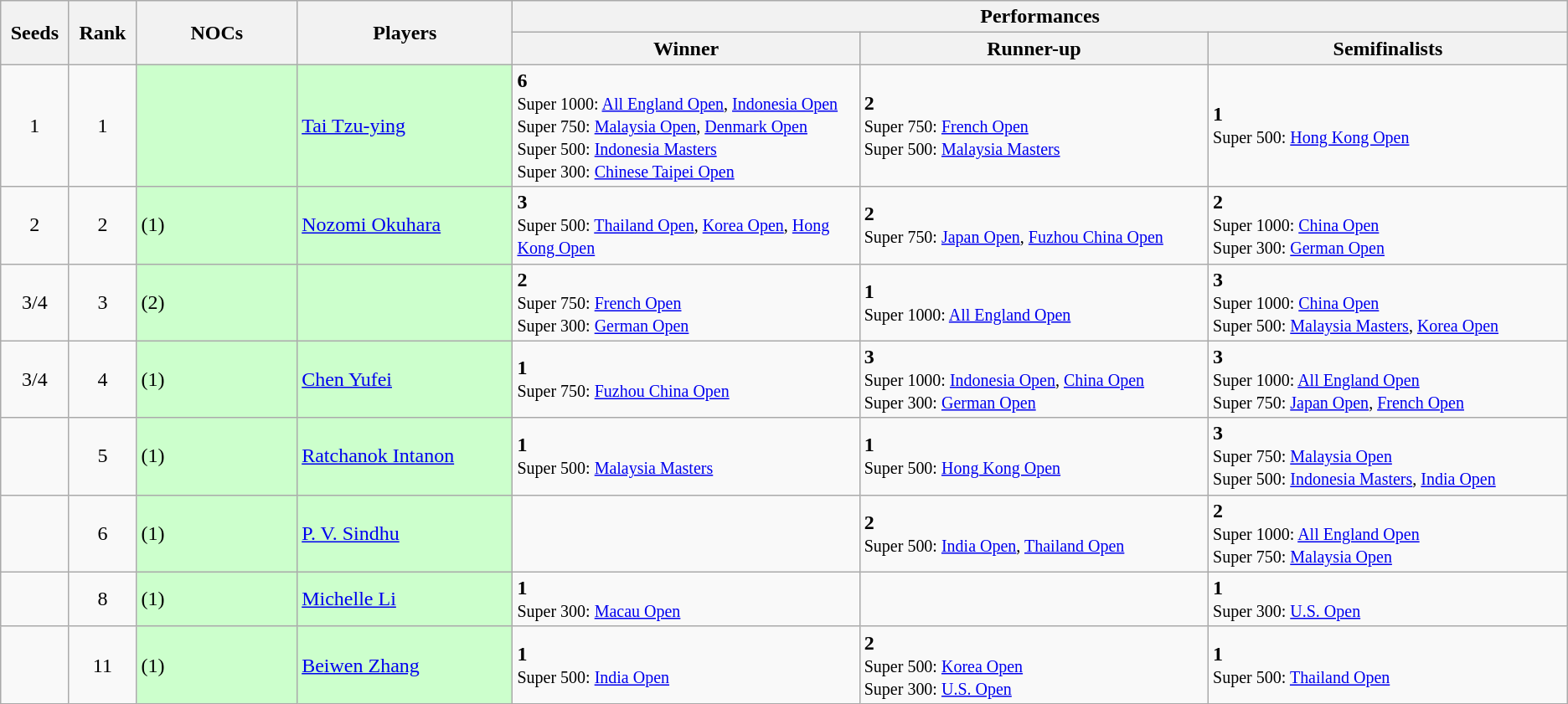<table class="wikitable" style="text-align:center">
<tr>
<th rowspan="2" width="50">Seeds</th>
<th rowspan="2" width="50">Rank</th>
<th rowspan="2" width="150">NOCs</th>
<th rowspan="2" width="200">Players</th>
<th colspan="3">Performances</th>
</tr>
<tr>
<th width="350">Winner</th>
<th width="350">Runner-up</th>
<th width="350">Semifinalists</th>
</tr>
<tr>
<td>1</td>
<td>1</td>
<td align="left" bgcolor="#ccffcc"></td>
<td align="left" bgcolor="#ccffcc"><a href='#'>Tai Tzu-ying</a></td>
<td align="left"><strong>6</strong><br><small>Super 1000: <a href='#'>All England Open</a>, <a href='#'>Indonesia Open</a><br>Super 750: <a href='#'>Malaysia Open</a>, <a href='#'>Denmark Open</a> <br>Super 500: <a href='#'>Indonesia Masters</a> <br>Super 300: <a href='#'>Chinese Taipei Open</a></small></td>
<td align="left"><strong>2</strong><br><small>Super 750: <a href='#'>French Open</a><br>Super 500: <a href='#'>Malaysia Masters</a></small></td>
<td align="left"><strong>1</strong><br><small>Super 500: <a href='#'>Hong Kong Open</a></small></td>
</tr>
<tr>
<td>2</td>
<td>2</td>
<td align="left" bgcolor="#ccffcc"> (1)</td>
<td align="left" bgcolor="#ccffcc"><a href='#'>Nozomi Okuhara</a></td>
<td align="left"><strong>3</strong><br><small>Super 500: <a href='#'>Thailand Open</a>, <a href='#'>Korea Open</a>, <a href='#'>Hong Kong Open</a></small></td>
<td align="left"><strong>2</strong><br><small>Super 750: <a href='#'>Japan Open</a>, <a href='#'>Fuzhou China Open</a></small></td>
<td align="left"><strong>2</strong><br><small>Super 1000: <a href='#'>China Open</a><br>Super 300: <a href='#'>German Open</a> </small></td>
</tr>
<tr>
<td>3/4</td>
<td>3</td>
<td align="left" bgcolor="#ccffcc"> (2)</td>
<td align="left" bgcolor="#ccffcc"></td>
<td align="left"><strong>2</strong><br><small>Super 750: <a href='#'>French Open</a><br>Super 300: <a href='#'>German Open</a></small></td>
<td align="left"><strong>1</strong><br><small>Super 1000: <a href='#'>All England Open</a></small></td>
<td align="left"><strong>3</strong><br><small>Super 1000: <a href='#'>China Open</a><br>Super 500: <a href='#'>Malaysia Masters</a>, <a href='#'>Korea Open</a></small></td>
</tr>
<tr>
<td>3/4</td>
<td>4</td>
<td align="left" bgcolor="#ccffcc"> (1)</td>
<td align="left" bgcolor="#ccffcc"><a href='#'>Chen Yufei</a></td>
<td align="left"><strong>1</strong><br><small>Super 750: <a href='#'>Fuzhou China Open</a></small></td>
<td align="left"><strong>3</strong><br><small>Super 1000: <a href='#'>Indonesia Open</a>, <a href='#'>China Open</a><br>Super 300: <a href='#'>German Open</a></small></td>
<td align="left"><strong>3</strong><br><small>Super 1000: <a href='#'>All England Open</a><br>Super 750: <a href='#'>Japan Open</a>, <a href='#'>French Open</a></small></td>
</tr>
<tr>
<td></td>
<td>5</td>
<td align="left" bgcolor="#ccffcc"> (1)</td>
<td align="left" bgcolor="#ccffcc"><a href='#'>Ratchanok Intanon</a></td>
<td align="left"><strong>1</strong><br><small>Super 500: <a href='#'>Malaysia Masters</a></small></td>
<td align="left"><strong>1</strong><br><small>Super 500: <a href='#'>Hong Kong Open</a></small></td>
<td align="left"><strong>3</strong><br><small>Super 750: <a href='#'>Malaysia Open</a><br>Super 500: <a href='#'>Indonesia Masters</a>, <a href='#'>India Open</a></small></td>
</tr>
<tr>
<td></td>
<td>6</td>
<td align="left" bgcolor="#ccffcc"> (1)</td>
<td align="left" bgcolor="#ccffcc"><a href='#'>P. V. Sindhu</a></td>
<td></td>
<td align="left"><strong>2</strong><br><small>Super 500: <a href='#'>India Open</a>, <a href='#'>Thailand Open</a></small></td>
<td align="left"><strong>2</strong><br><small>Super 1000: <a href='#'>All England Open</a><br>Super 750: <a href='#'>Malaysia Open</a></small></td>
</tr>
<tr>
<td></td>
<td>8</td>
<td align="left" bgcolor="#ccffcc"> (1)</td>
<td align="left" bgcolor="#ccffcc"><a href='#'>Michelle Li</a></td>
<td align="left"><strong>1</strong><br><small>Super 300: <a href='#'>Macau Open</a></small></td>
<td></td>
<td align="left"><strong>1</strong><br><small>Super 300: <a href='#'>U.S. Open</a></small></td>
</tr>
<tr>
<td></td>
<td>11</td>
<td align="left" bgcolor="#ccffcc"> (1)</td>
<td align="left" bgcolor="#ccffcc"><a href='#'>Beiwen Zhang</a></td>
<td align="left"><strong>1</strong><br><small>Super 500: <a href='#'>India Open</a></small></td>
<td align="left"><strong>2</strong><br><small>Super 500: <a href='#'>Korea Open</a><br>Super 300: <a href='#'>U.S. Open</a></small></td>
<td align="left"><strong>1</strong><br><small>Super 500: <a href='#'>Thailand Open</a></small></td>
</tr>
</table>
